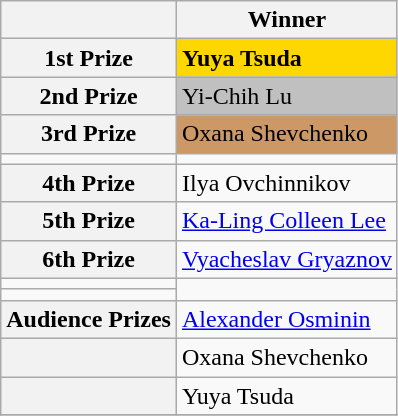<table class="wikitable">
<tr>
<th></th>
<th>Winner</th>
</tr>
<tr>
<th>1st Prize</th>
<td bgcolor="gold"> <strong>Yuya Tsuda</strong></td>
</tr>
<tr>
<th>2nd Prize</th>
<td bgcolor="silver"> Yi-Chih Lu</td>
</tr>
<tr>
<th>3rd Prize</th>
<td bgcolor="cc9966"> Oxana Shevchenko</td>
</tr>
<tr>
<td></td>
<td></td>
</tr>
<tr>
<th>4th Prize</th>
<td> Ilya Ovchinnikov</td>
</tr>
<tr>
<th>5th Prize</th>
<td> <a href='#'>Ka-Ling Colleen Lee</a></td>
</tr>
<tr>
<th>6th Prize</th>
<td> <a href='#'>Vyacheslav Gryaznov</a></td>
</tr>
<tr>
<td></td>
</tr>
<tr>
<td></td>
</tr>
<tr>
<th>Audience Prizes</th>
<td> <a href='#'>Alexander Osminin</a></td>
</tr>
<tr>
<th></th>
<td> Oxana Shevchenko</td>
</tr>
<tr>
<th></th>
<td> Yuya Tsuda</td>
</tr>
<tr>
</tr>
</table>
